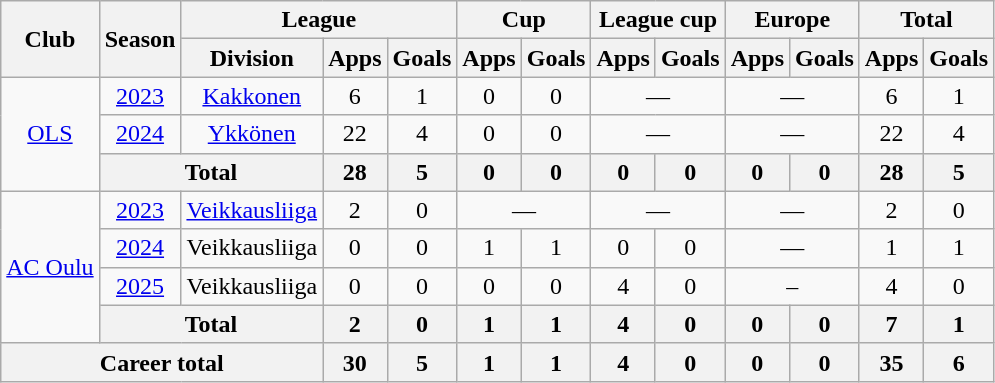<table class="wikitable" style="text-align:center">
<tr>
<th rowspan="2">Club</th>
<th rowspan="2">Season</th>
<th colspan="3">League</th>
<th colspan="2">Cup</th>
<th colspan="2">League cup</th>
<th colspan="2">Europe</th>
<th colspan="2">Total</th>
</tr>
<tr>
<th>Division</th>
<th>Apps</th>
<th>Goals</th>
<th>Apps</th>
<th>Goals</th>
<th>Apps</th>
<th>Goals</th>
<th>Apps</th>
<th>Goals</th>
<th>Apps</th>
<th>Goals</th>
</tr>
<tr>
<td rowspan="3"><a href='#'>OLS</a></td>
<td><a href='#'>2023</a></td>
<td rowspan="1"><a href='#'>Kakkonen</a></td>
<td>6</td>
<td>1</td>
<td>0</td>
<td>0</td>
<td colspan="2">—</td>
<td colspan="2">—</td>
<td>6</td>
<td>1</td>
</tr>
<tr>
<td><a href='#'>2024</a></td>
<td><a href='#'>Ykkönen</a></td>
<td>22</td>
<td>4</td>
<td>0</td>
<td>0</td>
<td colspan="2">—</td>
<td colspan="2">—</td>
<td>22</td>
<td>4</td>
</tr>
<tr>
<th colspan="2">Total</th>
<th>28</th>
<th>5</th>
<th>0</th>
<th>0</th>
<th>0</th>
<th>0</th>
<th>0</th>
<th>0</th>
<th>28</th>
<th>5</th>
</tr>
<tr>
<td rowspan=4><a href='#'>AC Oulu</a></td>
<td><a href='#'>2023</a></td>
<td><a href='#'>Veikkausliiga</a></td>
<td>2</td>
<td>0</td>
<td colspan="2">—</td>
<td colspan="2">—</td>
<td colspan="2">—</td>
<td>2</td>
<td>0</td>
</tr>
<tr>
<td><a href='#'>2024</a></td>
<td>Veikkausliiga</td>
<td>0</td>
<td>0</td>
<td>1</td>
<td>1</td>
<td>0</td>
<td>0</td>
<td colspan="2">—</td>
<td>1</td>
<td>1</td>
</tr>
<tr>
<td><a href='#'>2025</a></td>
<td>Veikkausliiga</td>
<td>0</td>
<td>0</td>
<td>0</td>
<td>0</td>
<td>4</td>
<td>0</td>
<td colspan=2>–</td>
<td>4</td>
<td>0</td>
</tr>
<tr>
<th colspan=2>Total</th>
<th>2</th>
<th>0</th>
<th>1</th>
<th>1</th>
<th>4</th>
<th>0</th>
<th>0</th>
<th>0</th>
<th>7</th>
<th>1</th>
</tr>
<tr>
<th colspan="3">Career total</th>
<th>30</th>
<th>5</th>
<th>1</th>
<th>1</th>
<th>4</th>
<th>0</th>
<th>0</th>
<th>0</th>
<th>35</th>
<th>6</th>
</tr>
</table>
